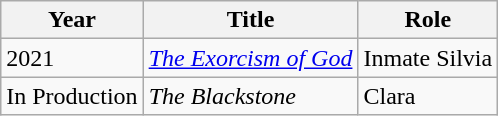<table class="wikitable sortable">
<tr>
<th>Year</th>
<th>Title</th>
<th>Role</th>
</tr>
<tr>
<td rowspan=1>2021</td>
<td><em><a href='#'>The Exorcism of God</a></em></td>
<td>Inmate Silvia</td>
</tr>
<tr>
<td>In Production</td>
<td><em>The Blackstone</em></td>
<td>Clara</td>
</tr>
</table>
